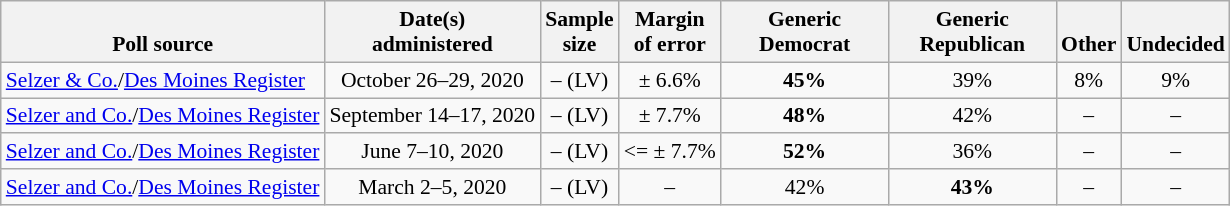<table class="wikitable" style="font-size:90%;text-align:center;">
<tr valign=bottom>
<th>Poll source</th>
<th>Date(s)<br>administered</th>
<th>Sample<br>size</th>
<th>Margin<br>of error</th>
<th style="width:105px">Generic<br>Democrat</th>
<th style="width:105px">Generic<br>Republican</th>
<th>Other</th>
<th>Undecided</th>
</tr>
<tr>
<td style="text-align:left;"><a href='#'>Selzer & Co.</a>/<a href='#'>Des Moines Register</a></td>
<td>October 26–29, 2020</td>
<td>– (LV)</td>
<td>± 6.6%</td>
<td><strong>45%</strong></td>
<td>39%</td>
<td>8%</td>
<td>9%</td>
</tr>
<tr>
<td style="text-align:left;"><a href='#'>Selzer and Co.</a>/<a href='#'>Des Moines Register</a></td>
<td>September 14–17, 2020</td>
<td>– (LV)</td>
<td>± 7.7%</td>
<td><strong>48%</strong></td>
<td>42%</td>
<td>–</td>
<td>–</td>
</tr>
<tr>
<td style="text-align:left;"><a href='#'>Selzer and Co.</a>/<a href='#'>Des Moines Register</a></td>
<td>June 7–10, 2020</td>
<td>– (LV)</td>
<td><= ± 7.7%</td>
<td><strong>52%</strong></td>
<td>36%</td>
<td>–</td>
<td>–</td>
</tr>
<tr>
<td style="text-align:left;"><a href='#'>Selzer and Co.</a>/<a href='#'>Des Moines Register</a></td>
<td>March 2–5, 2020</td>
<td>– (LV)</td>
<td>–</td>
<td>42%</td>
<td><strong>43%</strong></td>
<td>–</td>
<td>–</td>
</tr>
</table>
